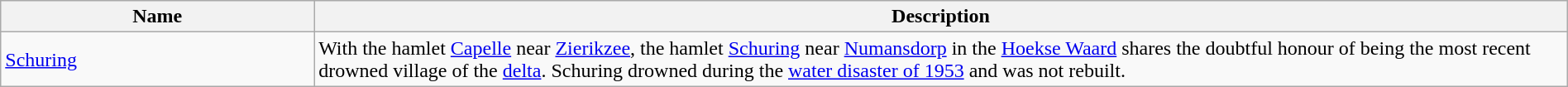<table class="wikitable" width="100%">
<tr>
<th width=20%>Name</th>
<th width=80%>Description</th>
</tr>
<tr>
<td><a href='#'>Schuring</a></td>
<td>With the hamlet <a href='#'>Capelle</a> near <a href='#'>Zierikzee</a>, the hamlet <a href='#'>Schuring</a> near <a href='#'>Numansdorp</a> in the <a href='#'>Hoekse Waard</a> shares the doubtful honour of being the most recent drowned village of the <a href='#'>delta</a>. Schuring drowned during the <a href='#'>water disaster of 1953</a> and was not rebuilt.</td>
</tr>
</table>
